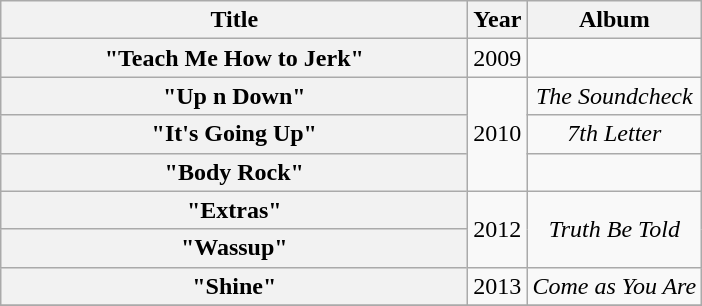<table class="wikitable plainrowheaders" style="text-align:center;" border="1">
<tr>
<th scope="col" style="width:19em;">Title</th>
<th scope="col">Year</th>
<th scope="col">Album</th>
</tr>
<tr>
<th scope="row">"Teach Me How to Jerk"</th>
<td>2009</td>
<td></td>
</tr>
<tr>
<th scope="row">"Up n Down"</th>
<td rowspan="3">2010</td>
<td><em>The Soundcheck</em></td>
</tr>
<tr>
<th scope="row">"It's Going Up"<br></th>
<td><em>7th Letter</em></td>
</tr>
<tr>
<th scope="row">"Body Rock"<br></th>
<td></td>
</tr>
<tr>
<th scope="row">"Extras"</th>
<td rowspan="2">2012</td>
<td rowspan="2"><em>Truth Be Told</em></td>
</tr>
<tr>
<th scope="row">"Wassup"</th>
</tr>
<tr>
<th scope="row">"Shine"</th>
<td>2013</td>
<td><em>Come as You Are</em></td>
</tr>
<tr>
</tr>
</table>
